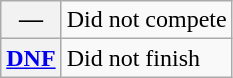<table class="wikitable">
<tr>
<th scope="row">—</th>
<td>Did not compete</td>
</tr>
<tr>
<th scope="row"><a href='#'>DNF</a></th>
<td>Did not finish</td>
</tr>
</table>
